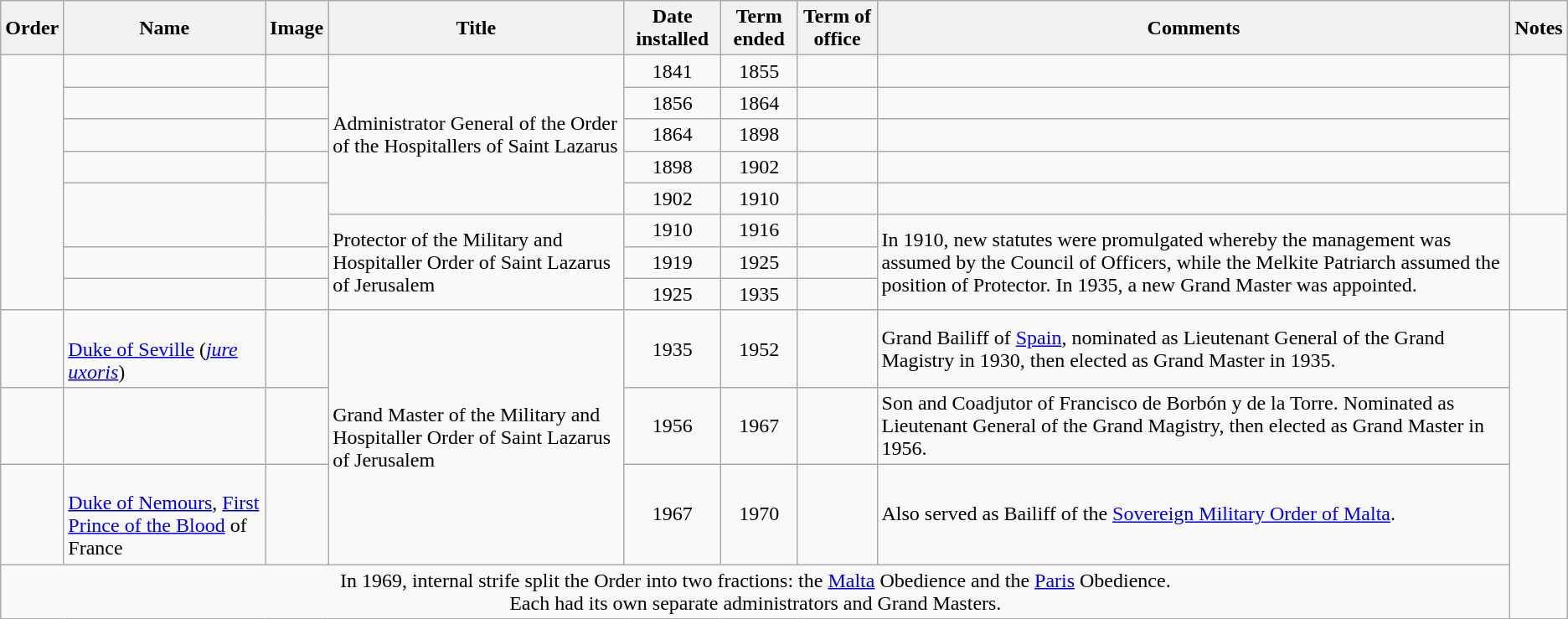<table class="wikitable">
<tr>
<th>Order</th>
<th>Name</th>
<th>Image</th>
<th>Title</th>
<th>Date installed</th>
<th>Term ended</th>
<th>Term of office</th>
<th>Comments</th>
<th>Notes</th>
</tr>
<tr>
<td rowspan="8" style="text-align:center;"></td>
<td></td>
<td></td>
<td rowspan=5>Administrator General of the Order of the Hospitallers of Saint Lazarus</td>
<td style="text-align:center;">1841</td>
<td style="text-align:center;">1855</td>
<td align="right"></td>
<td></td>
</tr>
<tr>
<td></td>
<td></td>
<td style="text-align:center;">1856</td>
<td style="text-align:center;">1864</td>
<td align="right"></td>
<td></td>
</tr>
<tr>
<td></td>
<td></td>
<td style="text-align:center;">1864</td>
<td style="text-align:center;">1898</td>
<td align="right"></td>
<td></td>
</tr>
<tr>
<td></td>
<td></td>
<td style="text-align:center;">1898</td>
<td style="text-align:center;">1902</td>
<td align="right"></td>
<td></td>
</tr>
<tr>
<td rowspan=2></td>
<td rowspan=2></td>
<td style="text-align:center;">1902</td>
<td style="text-align:center;">1910</td>
<td align="right"></td>
<td></td>
</tr>
<tr>
<td rowspan=3>Protector of the Military and Hospitaller Order of Saint Lazarus of Jerusalem</td>
<td style="text-align:center;">1910</td>
<td style="text-align:center;">1916</td>
<td align="right"></td>
<td rowspan=3>In 1910, new statutes were promulgated whereby the management was assumed by the Council of Officers, while the Melkite Patriarch assumed the position of Protector. In 1935, a new Grand Master was appointed.</td>
<td rowspan=3></td>
</tr>
<tr>
<td></td>
<td></td>
<td style="text-align:center;">1919</td>
<td style="text-align:center;">1925</td>
<td align="right"></td>
</tr>
<tr>
<td></td>
<td></td>
<td style="text-align:center;">1925</td>
<td style="text-align:center;">1935</td>
<td align="right"></td>
</tr>
<tr>
<td style="text-align:center;"></td>
<td> <br><a href='#'>Duke of Seville</a> (<em><a href='#'>jure uxoris</a></em>)</td>
<td></td>
<td rowspan=3>Grand Master of the Military and Hospitaller Order of Saint Lazarus of Jerusalem</td>
<td style="text-align:center;">1935</td>
<td style="text-align:center;">1952</td>
<td align="right"></td>
<td>Grand Bailiff of <a href='#'>Spain</a>, nominated as Lieutenant General of the Grand Magistry in 1930, then elected as Grand Master in 1935.</td>
</tr>
<tr>
<td style="text-align:center;"></td>
<td></td>
<td></td>
<td style="text-align:center;">1956</td>
<td style="text-align:center;">1967</td>
<td align="right"></td>
<td>Son and Coadjutor of Francisco de Borbón y de la Torre. Nominated as Lieutenant General of the Grand Magistry, then elected as Grand Master in 1956.</td>
</tr>
<tr>
<td style="text-align:center;"></td>
<td><br><a href='#'>Duke of Nemours</a>, <a href='#'>First Prince of the Blood</a> of France</td>
<td></td>
<td style="text-align:center;">1967</td>
<td style="text-align:center;">1970</td>
<td align="right"></td>
<td>Also served as Bailiff of the <a href='#'>Sovereign Military Order of Malta</a>.</td>
</tr>
<tr>
<td colspan="8" style="text-align:center;">In 1969, internal strife split the Order into two fractions: the <a href='#'>Malta</a> Obedience and the <a href='#'>Paris</a> Obedience.<br>Each had its own separate administrators and Grand Masters.</td>
</tr>
</table>
